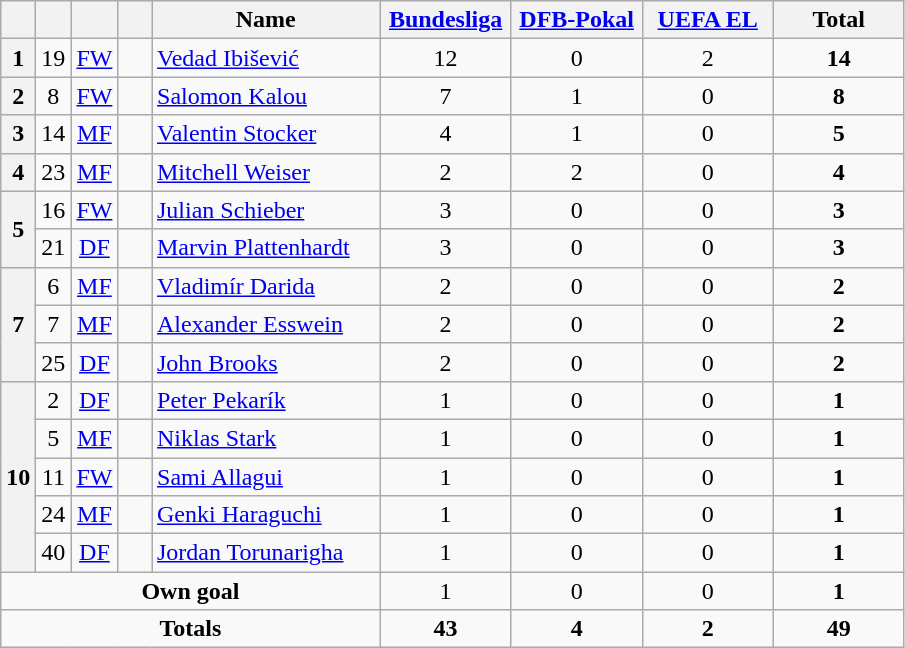<table class="wikitable" style="text-align:center">
<tr>
<th width=15></th>
<th width=15></th>
<th width=15></th>
<th width=15></th>
<th width=145>Name</th>
<th width=80><strong><a href='#'>Bundesliga</a></strong></th>
<th width=80><strong><a href='#'>DFB-Pokal</a></strong></th>
<th width=80><strong><a href='#'>UEFA EL</a></strong></th>
<th width=80>Total</th>
</tr>
<tr>
<th>1</th>
<td>19</td>
<td><a href='#'>FW</a></td>
<td></td>
<td align=left><a href='#'>Vedad Ibišević</a></td>
<td>12</td>
<td>0</td>
<td>2</td>
<td><strong>14</strong></td>
</tr>
<tr>
<th>2</th>
<td>8</td>
<td><a href='#'>FW</a></td>
<td></td>
<td align=left><a href='#'>Salomon Kalou</a></td>
<td>7</td>
<td>1</td>
<td>0</td>
<td><strong>8</strong></td>
</tr>
<tr>
<th>3</th>
<td>14</td>
<td><a href='#'>MF</a></td>
<td></td>
<td align=left><a href='#'>Valentin Stocker</a></td>
<td>4</td>
<td>1</td>
<td>0</td>
<td><strong>5</strong></td>
</tr>
<tr>
<th>4</th>
<td>23</td>
<td><a href='#'>MF</a></td>
<td></td>
<td align=left><a href='#'>Mitchell Weiser</a></td>
<td>2</td>
<td>2</td>
<td>0</td>
<td><strong>4</strong></td>
</tr>
<tr>
<th rowspan=2>5</th>
<td>16</td>
<td><a href='#'>FW</a></td>
<td></td>
<td align=left><a href='#'>Julian Schieber</a></td>
<td>3</td>
<td>0</td>
<td>0</td>
<td><strong>3</strong></td>
</tr>
<tr>
<td>21</td>
<td><a href='#'>DF</a></td>
<td></td>
<td align=left><a href='#'>Marvin Plattenhardt</a></td>
<td>3</td>
<td>0</td>
<td>0</td>
<td><strong>3</strong></td>
</tr>
<tr>
<th rowspan=3>7</th>
<td>6</td>
<td><a href='#'>MF</a></td>
<td></td>
<td align=left><a href='#'>Vladimír Darida</a></td>
<td>2</td>
<td>0</td>
<td>0</td>
<td><strong>2</strong></td>
</tr>
<tr>
<td>7</td>
<td><a href='#'>MF</a></td>
<td></td>
<td align=left><a href='#'>Alexander Esswein</a></td>
<td>2</td>
<td>0</td>
<td>0</td>
<td><strong>2</strong></td>
</tr>
<tr>
<td>25</td>
<td><a href='#'>DF</a></td>
<td></td>
<td align=left><a href='#'>John Brooks</a></td>
<td>2</td>
<td>0</td>
<td>0</td>
<td><strong>2</strong></td>
</tr>
<tr>
<th rowspan=5>10</th>
<td>2</td>
<td><a href='#'>DF</a></td>
<td></td>
<td align=left><a href='#'>Peter Pekarík</a></td>
<td>1</td>
<td>0</td>
<td>0</td>
<td><strong>1</strong></td>
</tr>
<tr>
<td>5</td>
<td><a href='#'>MF</a></td>
<td></td>
<td align=left><a href='#'>Niklas Stark</a></td>
<td>1</td>
<td>0</td>
<td>0</td>
<td><strong>1</strong></td>
</tr>
<tr>
<td>11</td>
<td><a href='#'>FW</a></td>
<td></td>
<td align=left><a href='#'>Sami Allagui</a></td>
<td>1</td>
<td>0</td>
<td>0</td>
<td><strong>1</strong></td>
</tr>
<tr>
<td>24</td>
<td><a href='#'>MF</a></td>
<td></td>
<td align=left><a href='#'>Genki Haraguchi</a></td>
<td>1</td>
<td>0</td>
<td>0</td>
<td><strong>1</strong></td>
</tr>
<tr>
<td>40</td>
<td><a href='#'>DF</a></td>
<td></td>
<td align=left><a href='#'>Jordan Torunarigha</a></td>
<td>1</td>
<td>0</td>
<td>0</td>
<td><strong>1</strong></td>
</tr>
<tr>
<td colspan=5><strong>Own goal</strong></td>
<td>1</td>
<td>0</td>
<td>0</td>
<td><strong>1</strong></td>
</tr>
<tr>
<td colspan=5><strong>Totals</strong></td>
<td><strong>43</strong></td>
<td><strong>4</strong></td>
<td><strong>2</strong></td>
<td><strong>49</strong></td>
</tr>
</table>
